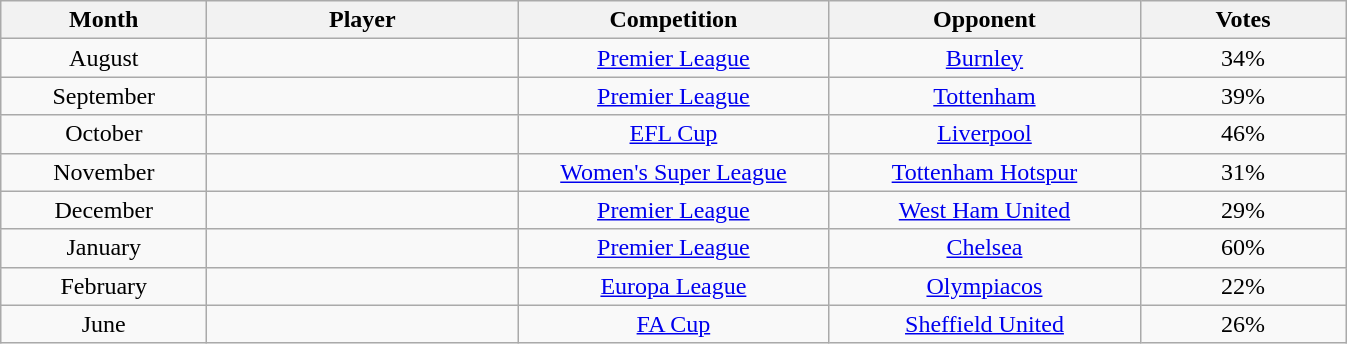<table class="wikitable sortable" style="text-align:center">
<tr>
<th>Month</th>
<th>Player</th>
<th>Competition</th>
<th>Opponent</th>
<th>Votes</th>
</tr>
<tr>
<td style="width:130px;">August</td>
<td style="width:200px;"></td>
<td style="width:200px;"><a href='#'>Premier League</a></td>
<td style="width:200px;"><a href='#'>Burnley</a></td>
<td style="width:130px;">34%</td>
</tr>
<tr>
<td style="width:130px;">September</td>
<td style="width:200px;"></td>
<td style="width:200px;"><a href='#'>Premier League</a></td>
<td style="width:200px;"><a href='#'>Tottenham</a></td>
<td style="width:130px;">39%</td>
</tr>
<tr>
<td style="width:130px;">October</td>
<td style="width:200px;"></td>
<td style="width:200px;"><a href='#'>EFL Cup</a></td>
<td style="width:200px;"><a href='#'>Liverpool</a></td>
<td style="width:130px;">46%</td>
</tr>
<tr>
<td style="width:130px;">November</td>
<td style="width:200px;"></td>
<td style="width:200px;"><a href='#'>Women's Super League</a></td>
<td style="width:200px;"><a href='#'>Tottenham Hotspur</a></td>
<td style="width:130px;">31%</td>
</tr>
<tr>
<td style="width:130px;">December</td>
<td style="width:200px;"></td>
<td style="width:200px;"><a href='#'>Premier League</a></td>
<td style="width:200px;"><a href='#'>West Ham United</a></td>
<td style="width:130px;">29%</td>
</tr>
<tr>
<td style="width:130px;">January</td>
<td style="width:200px;"></td>
<td style="width:200px;"><a href='#'>Premier League</a></td>
<td style="width:200px;"><a href='#'>Chelsea</a></td>
<td style="width:130px;">60%</td>
</tr>
<tr>
<td style="width:130px;">February</td>
<td style="width:200px;"></td>
<td style="width:200px;"><a href='#'>Europa League</a></td>
<td style="width:200px;"><a href='#'>Olympiacos</a></td>
<td style="width:130px;">22%</td>
</tr>
<tr>
<td style="width:130px;">June</td>
<td style="width:200px;"></td>
<td style="width:200px;"><a href='#'>FA Cup</a></td>
<td style="width:200px;"><a href='#'>Sheffield United</a></td>
<td style="width:130px;">26%</td>
</tr>
</table>
